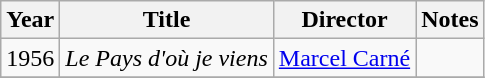<table class="wikitable sortable">
<tr>
<th>Year</th>
<th>Title</th>
<th>Director</th>
<th>Notes</th>
</tr>
<tr>
<td>1956</td>
<td><em>Le Pays d'où je viens</em></td>
<td><a href='#'>Marcel Carné</a></td>
<td></td>
</tr>
<tr>
</tr>
</table>
